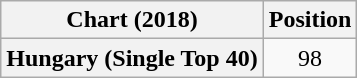<table class="wikitable plainrowheaders" style="text-align:center">
<tr>
<th scope="col">Chart (2018)</th>
<th scope="col">Position</th>
</tr>
<tr>
<th scope="row">Hungary (Single Top 40)</th>
<td>98</td>
</tr>
</table>
